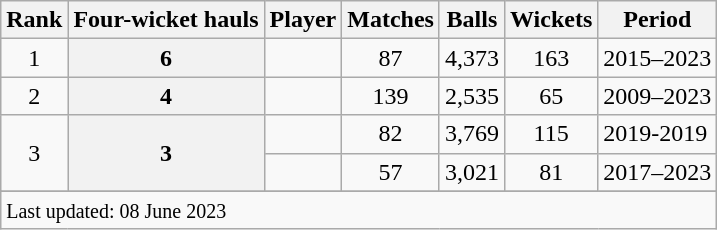<table class="wikitable plainrowheaders sortable">
<tr>
<th scope=col>Rank</th>
<th scope=col>Four-wicket hauls</th>
<th scope=col>Player</th>
<th scope=col>Matches</th>
<th scope=col>Balls</th>
<th scope=col>Wickets</th>
<th scope=col>Period</th>
</tr>
<tr>
<td align=center>1</td>
<th scope=row style=text-align:center;>6</th>
<td> </td>
<td align=center>87</td>
<td align=center>4,373</td>
<td align=center>163</td>
<td>2015–2023</td>
</tr>
<tr>
<td align=center>2</td>
<th scope=row style=text-align:center;>4</th>
<td> </td>
<td align="center">139</td>
<td align="center">2,535</td>
<td align="center">65</td>
<td>2009–2023</td>
</tr>
<tr>
<td rowspan="2" align="center">3</td>
<th rowspan="2" scope="row" style="text-align:center;">3</th>
<td></td>
<td align="center">82</td>
<td align="center">3,769</td>
<td align="center">115</td>
<td>2019-2019</td>
</tr>
<tr>
<td> </td>
<td align="center">57</td>
<td align="center">3,021</td>
<td align="center">81</td>
<td>2017–2023</td>
</tr>
<tr>
</tr>
<tr class=sortbottom>
<td colspan=7><small>Last updated: 08 June 2023</small></td>
</tr>
</table>
